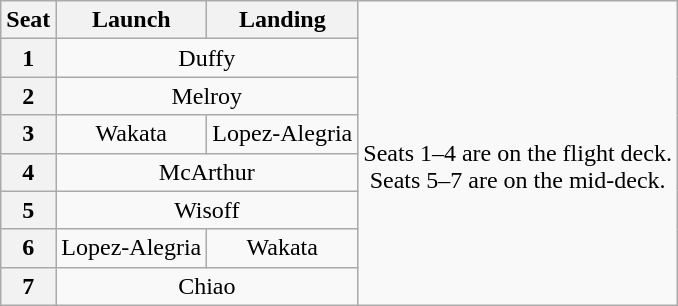<table class="wikitable" style="text-align:center">
<tr>
<th>Seat</th>
<th>Launch</th>
<th>Landing</th>
<td rowspan=8><br>Seats 1–4 are on the flight deck.<br>Seats 5–7 are on the mid-deck.</td>
</tr>
<tr>
<th>1</th>
<td colspan=2>Duffy</td>
</tr>
<tr>
<th>2</th>
<td colspan=2>Melroy</td>
</tr>
<tr>
<th>3</th>
<td>Wakata</td>
<td>Lopez-Alegria</td>
</tr>
<tr>
<th>4</th>
<td colspan=2>McArthur</td>
</tr>
<tr>
<th>5</th>
<td colspan=2>Wisoff</td>
</tr>
<tr>
<th>6</th>
<td>Lopez-Alegria</td>
<td>Wakata</td>
</tr>
<tr>
<th>7</th>
<td colspan=2>Chiao</td>
</tr>
</table>
